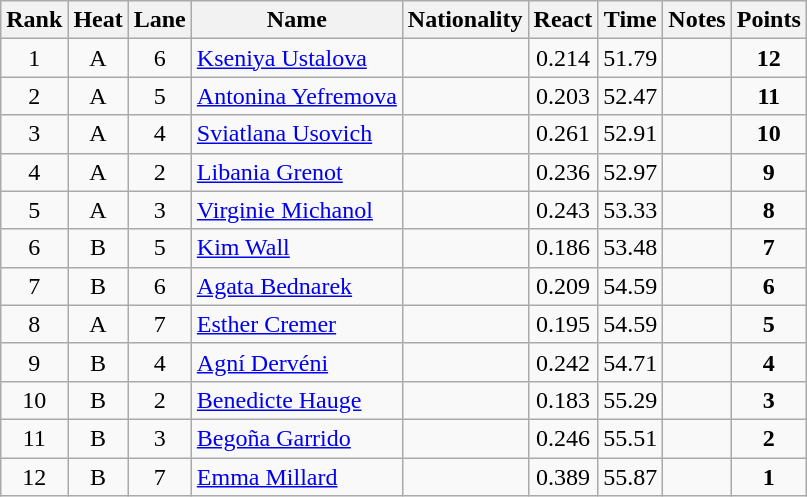<table class="wikitable sortable" style="text-align:center">
<tr>
<th>Rank</th>
<th>Heat</th>
<th>Lane</th>
<th>Name</th>
<th>Nationality</th>
<th>React</th>
<th>Time</th>
<th>Notes</th>
<th>Points</th>
</tr>
<tr>
<td>1</td>
<td>A</td>
<td>6</td>
<td align=left><a href='#'>Kseniya Ustalova</a></td>
<td align=left></td>
<td>0.214</td>
<td>51.79</td>
<td></td>
<td><strong>12</strong></td>
</tr>
<tr>
<td>2</td>
<td>A</td>
<td>5</td>
<td align=left><a href='#'>Antonina Yefremova</a></td>
<td align=left></td>
<td>0.203</td>
<td>52.47</td>
<td></td>
<td><strong>11</strong></td>
</tr>
<tr>
<td>3</td>
<td>A</td>
<td>4</td>
<td align=left><a href='#'>Sviatlana Usovich</a></td>
<td align=left></td>
<td>0.261</td>
<td>52.91</td>
<td></td>
<td><strong>10</strong></td>
</tr>
<tr>
<td>4</td>
<td>A</td>
<td>2</td>
<td align=left><a href='#'>Libania Grenot</a></td>
<td align=left></td>
<td>0.236</td>
<td>52.97</td>
<td></td>
<td><strong>9</strong></td>
</tr>
<tr>
<td>5</td>
<td>A</td>
<td>3</td>
<td align=left><a href='#'>Virginie Michanol</a></td>
<td align=left></td>
<td>0.243</td>
<td>53.33</td>
<td></td>
<td><strong>8</strong></td>
</tr>
<tr>
<td>6</td>
<td>B</td>
<td>5</td>
<td align=left><a href='#'>Kim Wall</a></td>
<td align=left></td>
<td>0.186</td>
<td>53.48</td>
<td></td>
<td><strong>7</strong></td>
</tr>
<tr>
<td>7</td>
<td>B</td>
<td>6</td>
<td align=left><a href='#'>Agata Bednarek</a></td>
<td align=left></td>
<td>0.209</td>
<td>54.59</td>
<td></td>
<td><strong>6</strong></td>
</tr>
<tr>
<td>8</td>
<td>A</td>
<td>7</td>
<td align=left><a href='#'>Esther Cremer</a></td>
<td align=left></td>
<td>0.195</td>
<td>54.59</td>
<td></td>
<td><strong>5</strong></td>
</tr>
<tr>
<td>9</td>
<td>B</td>
<td>4</td>
<td align=left><a href='#'>Agní Dervéni</a></td>
<td align=left></td>
<td>0.242</td>
<td>54.71</td>
<td></td>
<td><strong>4</strong></td>
</tr>
<tr>
<td>10</td>
<td>B</td>
<td>2</td>
<td align=left><a href='#'>Benedicte Hauge</a></td>
<td align=left></td>
<td>0.183</td>
<td>55.29</td>
<td></td>
<td><strong>3</strong></td>
</tr>
<tr>
<td>11</td>
<td>B</td>
<td>3</td>
<td align=left><a href='#'>Begoña Garrido</a></td>
<td align=left></td>
<td>0.246</td>
<td>55.51</td>
<td></td>
<td><strong>2</strong></td>
</tr>
<tr>
<td>12</td>
<td>B</td>
<td>7</td>
<td align=left><a href='#'>Emma Millard</a></td>
<td align=left></td>
<td>0.389</td>
<td>55.87</td>
<td></td>
<td><strong>1</strong></td>
</tr>
</table>
